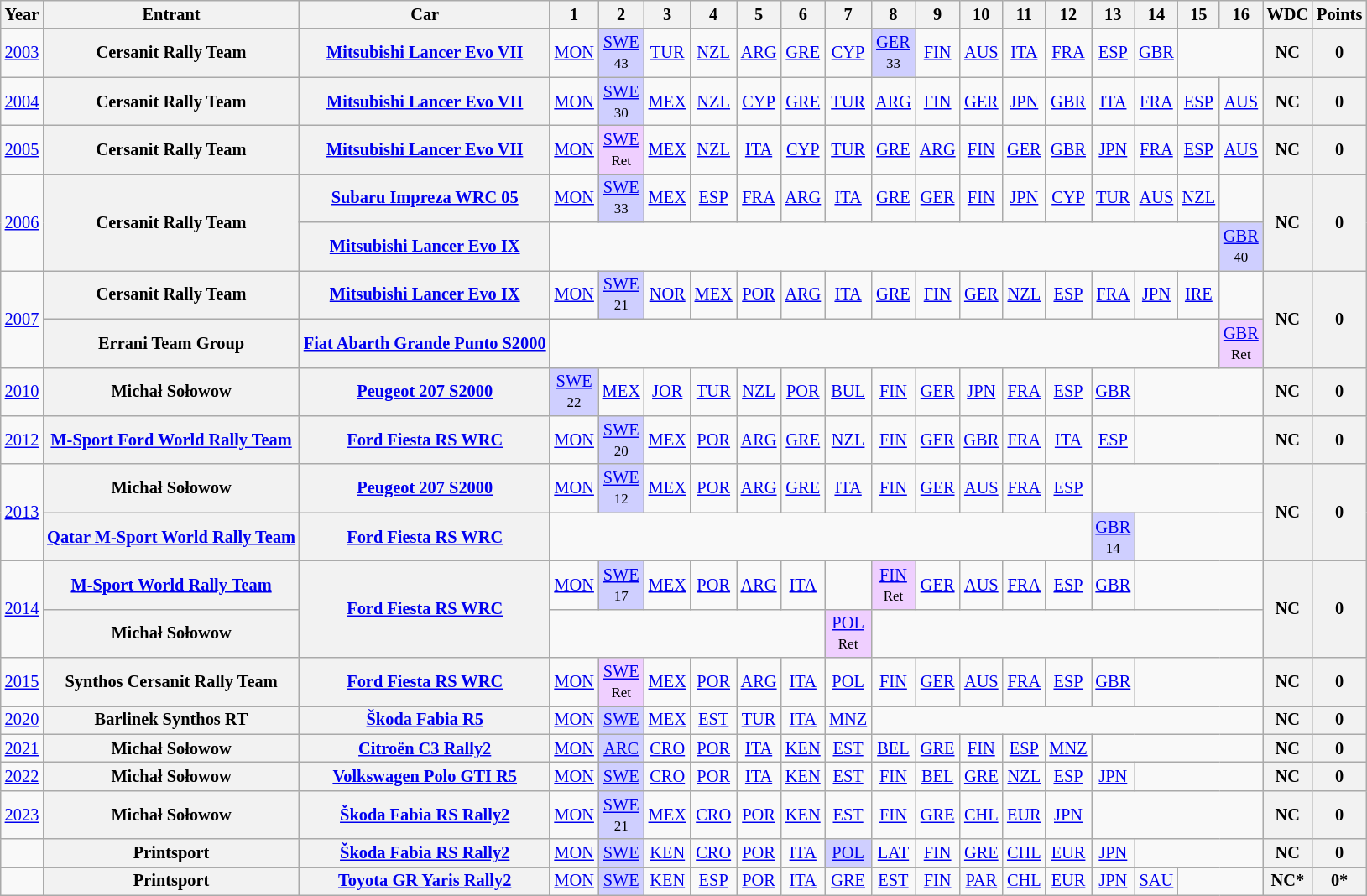<table class="wikitable" border="1" style="text-align:center; font-size:85%;">
<tr>
<th>Year</th>
<th>Entrant</th>
<th>Car</th>
<th>1</th>
<th>2</th>
<th>3</th>
<th>4</th>
<th>5</th>
<th>6</th>
<th>7</th>
<th>8</th>
<th>9</th>
<th>10</th>
<th>11</th>
<th>12</th>
<th>13</th>
<th>14</th>
<th>15</th>
<th>16</th>
<th>WDC</th>
<th>Points</th>
</tr>
<tr>
<td><a href='#'>2003</a></td>
<th nowrap>Cersanit Rally Team</th>
<th nowrap><a href='#'>Mitsubishi Lancer Evo VII</a></th>
<td><a href='#'>MON</a></td>
<td style="background:#CFCFFF;"><a href='#'>SWE</a><br><small>43</small></td>
<td><a href='#'>TUR</a></td>
<td><a href='#'>NZL</a></td>
<td><a href='#'>ARG</a></td>
<td><a href='#'>GRE</a></td>
<td><a href='#'>CYP</a></td>
<td style="background:#CFCFFF;"><a href='#'>GER</a><br><small>33</small></td>
<td><a href='#'>FIN</a></td>
<td><a href='#'>AUS</a></td>
<td><a href='#'>ITA</a></td>
<td><a href='#'>FRA</a></td>
<td><a href='#'>ESP</a></td>
<td><a href='#'>GBR</a></td>
<td colspan=2></td>
<th>NC</th>
<th>0</th>
</tr>
<tr>
<td><a href='#'>2004</a></td>
<th nowrap>Cersanit Rally Team</th>
<th nowrap><a href='#'>Mitsubishi Lancer Evo VII</a></th>
<td><a href='#'>MON</a></td>
<td style="background:#CFCFFF;"><a href='#'>SWE</a><br><small>30</small></td>
<td><a href='#'>MEX</a></td>
<td><a href='#'>NZL</a></td>
<td><a href='#'>CYP</a></td>
<td><a href='#'>GRE</a></td>
<td><a href='#'>TUR</a></td>
<td><a href='#'>ARG</a></td>
<td><a href='#'>FIN</a></td>
<td><a href='#'>GER</a></td>
<td><a href='#'>JPN</a></td>
<td><a href='#'>GBR</a></td>
<td><a href='#'>ITA</a></td>
<td><a href='#'>FRA</a></td>
<td><a href='#'>ESP</a></td>
<td><a href='#'>AUS</a></td>
<th>NC</th>
<th>0</th>
</tr>
<tr>
<td><a href='#'>2005</a></td>
<th nowrap>Cersanit Rally Team</th>
<th nowrap><a href='#'>Mitsubishi Lancer Evo VII</a></th>
<td><a href='#'>MON</a></td>
<td style="background:#EFCFFF;"><a href='#'>SWE</a><br><small>Ret</small></td>
<td><a href='#'>MEX</a></td>
<td><a href='#'>NZL</a></td>
<td><a href='#'>ITA</a></td>
<td><a href='#'>CYP</a></td>
<td><a href='#'>TUR</a></td>
<td><a href='#'>GRE</a></td>
<td><a href='#'>ARG</a></td>
<td><a href='#'>FIN</a></td>
<td><a href='#'>GER</a></td>
<td><a href='#'>GBR</a></td>
<td><a href='#'>JPN</a></td>
<td><a href='#'>FRA</a></td>
<td><a href='#'>ESP</a></td>
<td><a href='#'>AUS</a></td>
<th>NC</th>
<th>0</th>
</tr>
<tr>
<td rowspan=2><a href='#'>2006</a></td>
<th rowspan=2 nowrap>Cersanit Rally Team</th>
<th nowrap><a href='#'>Subaru Impreza WRC 05</a></th>
<td><a href='#'>MON</a></td>
<td style="background:#CFCFFF;"><a href='#'>SWE</a><br><small>33</small></td>
<td><a href='#'>MEX</a></td>
<td><a href='#'>ESP</a></td>
<td><a href='#'>FRA</a></td>
<td><a href='#'>ARG</a></td>
<td><a href='#'>ITA</a></td>
<td><a href='#'>GRE</a></td>
<td><a href='#'>GER</a></td>
<td><a href='#'>FIN</a></td>
<td><a href='#'>JPN</a></td>
<td><a href='#'>CYP</a></td>
<td><a href='#'>TUR</a></td>
<td><a href='#'>AUS</a></td>
<td><a href='#'>NZL</a></td>
<td></td>
<th rowspan=2>NC</th>
<th rowspan=2>0</th>
</tr>
<tr>
<th nowrap><a href='#'>Mitsubishi Lancer Evo IX</a></th>
<td colspan=15></td>
<td style="background:#CFCFFF;"><a href='#'>GBR</a><br><small>40</small></td>
</tr>
<tr>
<td rowspan=2><a href='#'>2007</a></td>
<th nowrap>Cersanit Rally Team</th>
<th nowrap><a href='#'>Mitsubishi Lancer Evo IX</a></th>
<td><a href='#'>MON</a></td>
<td style="background:#CFCFFF;"><a href='#'>SWE</a><br><small>21</small></td>
<td><a href='#'>NOR</a></td>
<td><a href='#'>MEX</a></td>
<td><a href='#'>POR</a></td>
<td><a href='#'>ARG</a></td>
<td><a href='#'>ITA</a></td>
<td><a href='#'>GRE</a></td>
<td><a href='#'>FIN</a></td>
<td><a href='#'>GER</a></td>
<td><a href='#'>NZL</a></td>
<td><a href='#'>ESP</a></td>
<td><a href='#'>FRA</a></td>
<td><a href='#'>JPN</a></td>
<td><a href='#'>IRE</a></td>
<td></td>
<th rowspan=2>NC</th>
<th rowspan=2>0</th>
</tr>
<tr>
<th nowrap>Errani Team Group</th>
<th nowrap><a href='#'>Fiat Abarth Grande Punto S2000</a></th>
<td colspan=15></td>
<td style="background:#EFCFFF;"><a href='#'>GBR</a><br><small>Ret</small></td>
</tr>
<tr>
<td><a href='#'>2010</a></td>
<th nowrap>Michał Sołowow</th>
<th nowrap><a href='#'>Peugeot 207 S2000</a></th>
<td style="background:#CFCFFF;"><a href='#'>SWE</a><br><small>22</small></td>
<td><a href='#'>MEX</a></td>
<td><a href='#'>JOR</a></td>
<td><a href='#'>TUR</a></td>
<td><a href='#'>NZL</a></td>
<td><a href='#'>POR</a></td>
<td><a href='#'>BUL</a></td>
<td><a href='#'>FIN</a></td>
<td><a href='#'>GER</a></td>
<td><a href='#'>JPN</a></td>
<td><a href='#'>FRA</a></td>
<td><a href='#'>ESP</a></td>
<td><a href='#'>GBR</a></td>
<td colspan=3></td>
<th>NC</th>
<th>0</th>
</tr>
<tr>
<td><a href='#'>2012</a></td>
<th nowrap><a href='#'>M-Sport Ford World Rally Team</a></th>
<th nowrap><a href='#'>Ford Fiesta RS WRC</a></th>
<td><a href='#'>MON</a></td>
<td style="background:#CFCFFF;"><a href='#'>SWE</a><br><small>20</small></td>
<td><a href='#'>MEX</a></td>
<td><a href='#'>POR</a></td>
<td><a href='#'>ARG</a></td>
<td><a href='#'>GRE</a></td>
<td><a href='#'>NZL</a></td>
<td><a href='#'>FIN</a></td>
<td><a href='#'>GER</a></td>
<td><a href='#'>GBR</a></td>
<td><a href='#'>FRA</a></td>
<td><a href='#'>ITA</a></td>
<td><a href='#'>ESP</a></td>
<td colspan=3></td>
<th>NC</th>
<th>0</th>
</tr>
<tr>
<td rowspan=2><a href='#'>2013</a></td>
<th nowrap>Michał Sołowow</th>
<th nowrap><a href='#'>Peugeot 207 S2000</a></th>
<td><a href='#'>MON</a></td>
<td style="background:#CFCFFF;"><a href='#'>SWE</a><br><small>12</small></td>
<td><a href='#'>MEX</a></td>
<td><a href='#'>POR</a></td>
<td><a href='#'>ARG</a></td>
<td><a href='#'>GRE</a></td>
<td><a href='#'>ITA</a></td>
<td><a href='#'>FIN</a></td>
<td><a href='#'>GER</a></td>
<td><a href='#'>AUS</a></td>
<td><a href='#'>FRA</a></td>
<td><a href='#'>ESP</a></td>
<td colspan=4></td>
<th rowspan=2>NC</th>
<th rowspan=2>0</th>
</tr>
<tr>
<th nowrap><a href='#'>Qatar M-Sport World Rally Team</a></th>
<th nowrap><a href='#'>Ford Fiesta RS WRC</a></th>
<td colspan=12></td>
<td style="background:#CFCFFF;"><a href='#'>GBR</a><br><small>14</small></td>
<td colspan=3></td>
</tr>
<tr>
<td rowspan=2><a href='#'>2014</a></td>
<th nowrap><a href='#'>M-Sport World Rally Team</a></th>
<th rowspan=2 nowrap><a href='#'>Ford Fiesta RS WRC</a></th>
<td><a href='#'>MON</a></td>
<td style="background:#CFCFFF;"><a href='#'>SWE</a><br><small>17</small></td>
<td><a href='#'>MEX</a></td>
<td><a href='#'>POR</a></td>
<td><a href='#'>ARG</a></td>
<td><a href='#'>ITA</a></td>
<td></td>
<td style="background:#EFCFFF;"><a href='#'>FIN</a><br><small>Ret</small></td>
<td><a href='#'>GER</a></td>
<td><a href='#'>AUS</a></td>
<td><a href='#'>FRA</a></td>
<td><a href='#'>ESP</a></td>
<td><a href='#'>GBR</a></td>
<td colspan=3></td>
<th rowspan=2>NC</th>
<th rowspan=2>0</th>
</tr>
<tr>
<th nowrap>Michał Sołowow</th>
<td colspan=6></td>
<td style="background:#EFCFFF;"><a href='#'>POL</a><br><small>Ret</small></td>
<td colspan=9></td>
</tr>
<tr>
<td><a href='#'>2015</a></td>
<th nowrap>Synthos Cersanit Rally Team</th>
<th nowrap><a href='#'>Ford Fiesta RS WRC</a></th>
<td><a href='#'>MON</a></td>
<td style="background:#EFCFFF;"><a href='#'>SWE</a><br><small>Ret</small></td>
<td><a href='#'>MEX</a></td>
<td><a href='#'>POR</a></td>
<td><a href='#'>ARG</a></td>
<td><a href='#'>ITA</a></td>
<td><a href='#'>POL</a></td>
<td><a href='#'>FIN</a></td>
<td><a href='#'>GER</a></td>
<td><a href='#'>AUS</a></td>
<td><a href='#'>FRA</a></td>
<td><a href='#'>ESP</a></td>
<td><a href='#'>GBR</a></td>
<td colspan=3></td>
<th>NC</th>
<th>0</th>
</tr>
<tr>
<td><a href='#'>2020</a></td>
<th nowrap>Barlinek Synthos RT</th>
<th nowrap><a href='#'>Škoda Fabia R5</a></th>
<td><a href='#'>MON</a></td>
<td style="background:#CFCFFF;"><a href='#'>SWE</a><br></td>
<td><a href='#'>MEX</a></td>
<td><a href='#'>EST</a></td>
<td><a href='#'>TUR</a></td>
<td><a href='#'>ITA</a></td>
<td><a href='#'>MNZ</a></td>
<td colspan=9></td>
<th>NC</th>
<th>0</th>
</tr>
<tr>
<td><a href='#'>2021</a></td>
<th nowrap>Michał Sołowow</th>
<th nowrap><a href='#'>Citroën C3 Rally2</a></th>
<td><a href='#'>MON</a></td>
<td style="background:#CFCFFF;"><a href='#'>ARC</a><br></td>
<td><a href='#'>CRO</a></td>
<td><a href='#'>POR</a></td>
<td><a href='#'>ITA</a></td>
<td><a href='#'>KEN</a></td>
<td><a href='#'>EST</a></td>
<td><a href='#'>BEL</a></td>
<td><a href='#'>GRE</a></td>
<td><a href='#'>FIN</a></td>
<td><a href='#'>ESP</a></td>
<td><a href='#'>MNZ</a></td>
<td colspan=4></td>
<th>NC</th>
<th>0</th>
</tr>
<tr>
<td><a href='#'>2022</a></td>
<th nowrap>Michał Sołowow</th>
<th nowrap><a href='#'>Volkswagen Polo GTI R5</a></th>
<td><a href='#'>MON</a></td>
<td style="background:#CFCFFF;"><a href='#'>SWE</a><br></td>
<td><a href='#'>CRO</a></td>
<td><a href='#'>POR</a></td>
<td><a href='#'>ITA</a></td>
<td><a href='#'>KEN</a></td>
<td><a href='#'>EST</a></td>
<td><a href='#'>FIN</a></td>
<td><a href='#'>BEL</a></td>
<td><a href='#'>GRE</a></td>
<td><a href='#'>NZL</a></td>
<td><a href='#'>ESP</a></td>
<td><a href='#'>JPN</a></td>
<td colspan=3></td>
<th>NC</th>
<th>0</th>
</tr>
<tr>
<td><a href='#'>2023</a></td>
<th nowrap>Michał Sołowow</th>
<th nowrap><a href='#'>Škoda Fabia RS Rally2</a></th>
<td><a href='#'>MON</a></td>
<td style="background:#CFCFFF;"><a href='#'>SWE</a><br><small>21</small></td>
<td><a href='#'>MEX</a></td>
<td><a href='#'>CRO</a></td>
<td><a href='#'>POR</a></td>
<td><a href='#'>KEN</a></td>
<td><a href='#'>EST</a></td>
<td><a href='#'>FIN</a></td>
<td><a href='#'>GRE</a></td>
<td><a href='#'>CHL</a></td>
<td><a href='#'>EUR</a></td>
<td><a href='#'>JPN</a></td>
<td colspan=4></td>
<th>NC</th>
<th>0</th>
</tr>
<tr>
<td></td>
<th nowrap>Printsport</th>
<th nowrap><a href='#'>Škoda Fabia RS Rally2</a></th>
<td><a href='#'>MON</a></td>
<td style="background:#CFCFFF;"><a href='#'>SWE</a><br></td>
<td><a href='#'>KEN</a></td>
<td><a href='#'>CRO</a></td>
<td><a href='#'>POR</a></td>
<td><a href='#'>ITA</a></td>
<td style="background:#CFCFFF;"><a href='#'>POL</a><br></td>
<td><a href='#'>LAT</a></td>
<td><a href='#'>FIN</a></td>
<td><a href='#'>GRE</a></td>
<td><a href='#'>CHL</a></td>
<td><a href='#'>EUR</a></td>
<td><a href='#'>JPN</a></td>
<td colspan=3></td>
<th>NC</th>
<th>0</th>
</tr>
<tr>
<td></td>
<th nowrap>Printsport</th>
<th nowrap><a href='#'>Toyota GR Yaris Rally2</a></th>
<td><a href='#'>MON</a></td>
<td style="background:#CFCFFF;"><a href='#'>SWE</a><br></td>
<td><a href='#'>KEN</a></td>
<td><a href='#'>ESP</a></td>
<td><a href='#'>POR</a></td>
<td><a href='#'>ITA</a></td>
<td><a href='#'>GRE</a></td>
<td><a href='#'>EST</a></td>
<td><a href='#'>FIN</a></td>
<td><a href='#'>PAR</a></td>
<td><a href='#'>CHL</a></td>
<td><a href='#'>EUR</a></td>
<td><a href='#'>JPN</a></td>
<td><a href='#'>SAU</a></td>
<td colspan=2></td>
<th>NC*</th>
<th>0*</th>
</tr>
</table>
